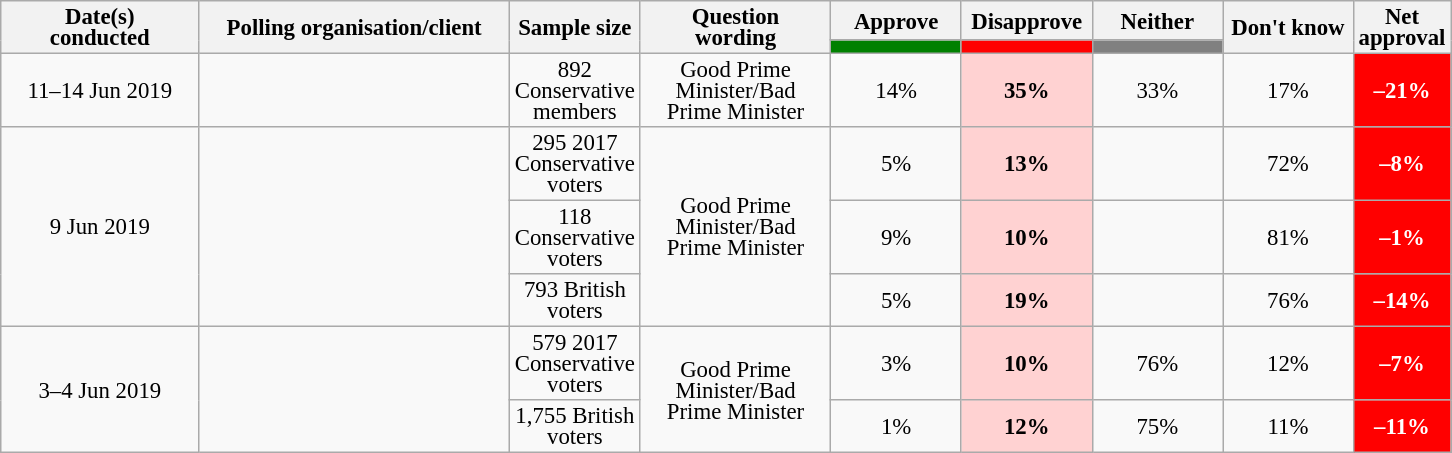<table class="wikitable collapsible sortable" style="text-align:center;font-size:95%;line-height:14px;">
<tr>
<th rowspan="2" style="width:125px;">Date(s)<br>conducted</th>
<th rowspan="2" style="width:200px;">Polling organisation/client</th>
<th rowspan="2" style="width:60px;">Sample size</th>
<th rowspan="2" style="width:120px;">Question<br>wording</th>
<th class="unsortable" style="width:80px;">Approve</th>
<th class="unsortable" style="width: 80px;">Disapprove</th>
<th class="unsortable" style="width:80px;">Neither</th>
<th rowspan="2" class="unsortable" style="width:80px;">Don't know</th>
<th rowspan="2" class="unsortable" style="width:20px;">Net approval</th>
</tr>
<tr>
<th class="unsortable" style="background:green;width:60px;"></th>
<th class="unsortable" style="background:red;width:60px;"></th>
<th class="unsortable" style="background:grey;width:60px;"></th>
</tr>
<tr>
<td>11–14 Jun 2019</td>
<td></td>
<td>892 Conservative members</td>
<td>Good Prime Minister/Bad Prime Minister</td>
<td>14%</td>
<td style="background:#FFD2D2"><strong>35%</strong></td>
<td>33%</td>
<td>17%</td>
<td style="background:red;color:white;"><strong>–21%</strong></td>
</tr>
<tr>
<td rowspan="3">9 Jun 2019</td>
<td rowspan="3"></td>
<td>295 2017 Conservative voters</td>
<td rowspan="3">Good Prime Minister/Bad Prime Minister</td>
<td>5%</td>
<td style="background:#FFD2D2"><strong>13%</strong></td>
<td></td>
<td>72%</td>
<td style="background:red;color:white;"><strong>–8%</strong></td>
</tr>
<tr>
<td>118 Conservative voters</td>
<td>9%</td>
<td style="background:#FFD2D2"><strong>10%</strong></td>
<td></td>
<td>81%</td>
<td style="background:red;color:white;"><strong>–1%</strong></td>
</tr>
<tr>
<td>793 British voters</td>
<td>5%</td>
<td style="background:#FFD2D2"><strong>19%</strong></td>
<td></td>
<td>76%</td>
<td style="background:red;color:white;"><strong>–14%</strong></td>
</tr>
<tr>
<td rowspan="2">3–4 Jun 2019</td>
<td rowspan="2"></td>
<td>579 2017 Conservative voters</td>
<td rowspan="2">Good Prime Minister/Bad Prime Minister</td>
<td>3%</td>
<td style="background:#FFD2D2"><strong>10%</strong></td>
<td>76%</td>
<td>12%</td>
<td style="background:red;color:white;"><strong>–7%</strong></td>
</tr>
<tr>
<td>1,755 British voters</td>
<td>1%</td>
<td style="background:#FFD2D2"><strong>12%</strong></td>
<td>75%</td>
<td>11%</td>
<td style="background:red;color:white;"><strong>–11%</strong></td>
</tr>
</table>
